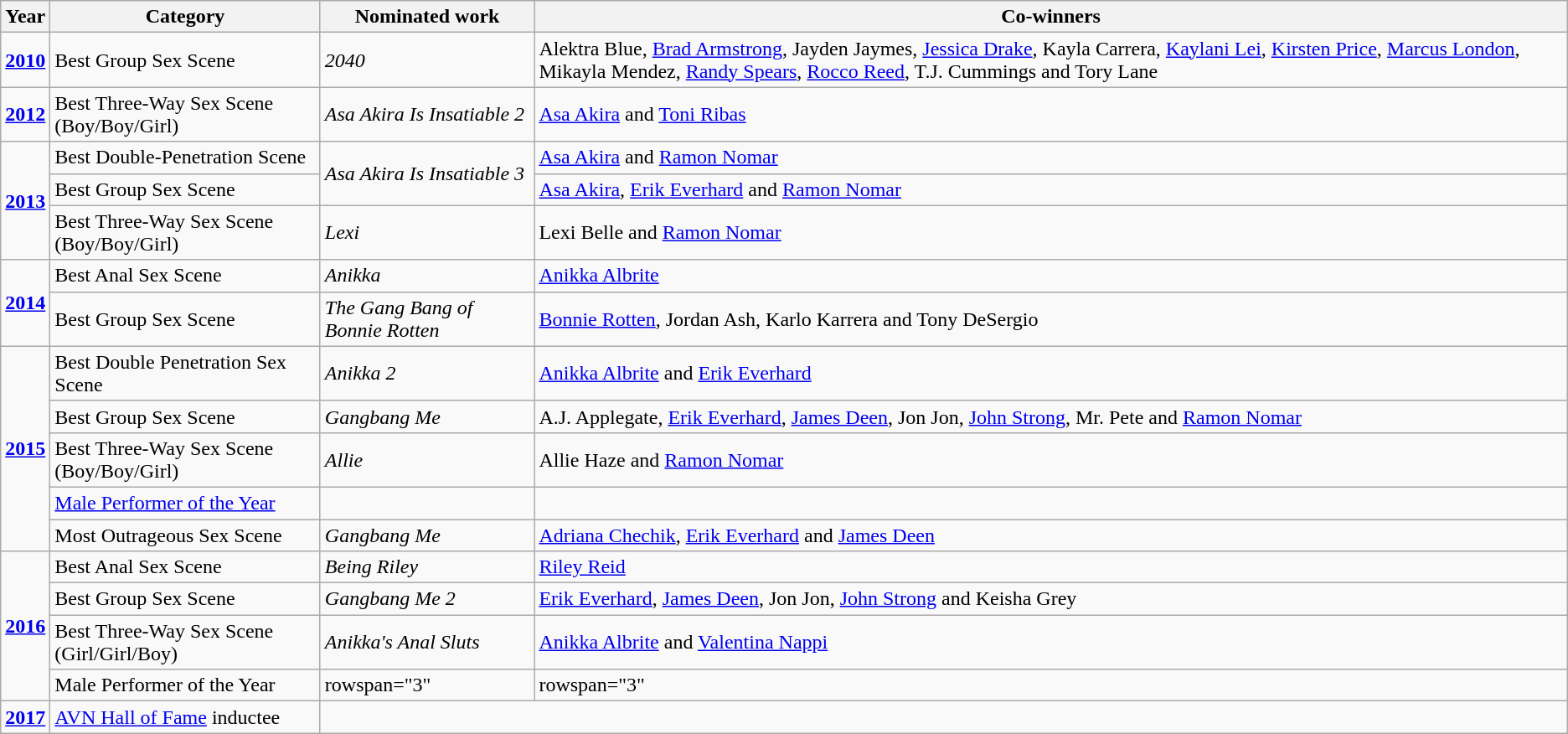<table class="wikitable">
<tr>
<th>Year</th>
<th>Category</th>
<th>Nominated work</th>
<th>Co-winners</th>
</tr>
<tr>
<td><strong><a href='#'>2010</a></strong></td>
<td>Best Group Sex Scene</td>
<td><em>2040</em></td>
<td>Alektra Blue, <a href='#'>Brad Armstrong</a>, Jayden Jaymes, <a href='#'>Jessica Drake</a>, Kayla Carrera, <a href='#'>Kaylani Lei</a>, <a href='#'>Kirsten Price</a>, <a href='#'>Marcus London</a>, Mikayla Mendez, <a href='#'>Randy Spears</a>, <a href='#'>Rocco Reed</a>, T.J. Cummings and Tory Lane</td>
</tr>
<tr>
<td rowspan="2"><strong><a href='#'>2012</a></strong></td>
<td>Best Three-Way Sex Scene (Boy/Boy/Girl)</td>
<td rowspan="2"><em>Asa Akira Is Insatiable 2</em></td>
<td rowspan="2"><a href='#'>Asa Akira</a> and <a href='#'>Toni Ribas</a></td>
</tr>
<tr>
<td rowspan="2">Best Double-Penetration Scene</td>
</tr>
<tr>
<td rowspan="3"><strong><a href='#'>2013</a></strong></td>
<td rowspan="2"><em>Asa Akira Is Insatiable 3</em></td>
<td><a href='#'>Asa Akira</a> and <a href='#'>Ramon Nomar</a></td>
</tr>
<tr>
<td>Best Group Sex Scene</td>
<td><a href='#'>Asa Akira</a>, <a href='#'>Erik Everhard</a> and <a href='#'>Ramon Nomar</a></td>
</tr>
<tr>
<td>Best Three-Way Sex Scene (Boy/Boy/Girl)</td>
<td><em>Lexi</em></td>
<td>Lexi Belle and <a href='#'>Ramon Nomar</a></td>
</tr>
<tr>
<td rowspan="2"><strong><a href='#'>2014</a></strong></td>
<td>Best Anal Sex Scene</td>
<td><em>Anikka</em></td>
<td><a href='#'>Anikka Albrite</a></td>
</tr>
<tr>
<td>Best Group Sex Scene</td>
<td><em>The Gang Bang of Bonnie Rotten</em></td>
<td><a href='#'>Bonnie Rotten</a>, Jordan Ash, Karlo Karrera and Tony DeSergio</td>
</tr>
<tr>
<td rowspan="5"><strong><a href='#'>2015</a></strong></td>
<td>Best Double Penetration Sex Scene</td>
<td><em>Anikka 2</em></td>
<td><a href='#'>Anikka Albrite</a> and <a href='#'>Erik Everhard</a></td>
</tr>
<tr>
<td>Best Group Sex Scene</td>
<td><em>Gangbang Me</em></td>
<td>A.J. Applegate, <a href='#'>Erik Everhard</a>, <a href='#'>James Deen</a>, Jon Jon, <a href='#'>John Strong</a>, Mr. Pete and <a href='#'>Ramon Nomar</a></td>
</tr>
<tr>
<td>Best Three-Way Sex Scene (Boy/Boy/Girl)</td>
<td><em>Allie</em></td>
<td>Allie Haze and <a href='#'>Ramon Nomar</a></td>
</tr>
<tr>
<td><a href='#'>Male Performer of the Year</a></td>
<td></td>
<td></td>
</tr>
<tr>
<td>Most Outrageous Sex Scene</td>
<td><em>Gangbang Me</em></td>
<td><a href='#'>Adriana Chechik</a>, <a href='#'>Erik Everhard</a> and <a href='#'>James Deen</a></td>
</tr>
<tr>
<td rowspan="4"><strong><a href='#'>2016</a></strong></td>
<td>Best Anal Sex Scene</td>
<td><em>Being Riley</em></td>
<td><a href='#'>Riley Reid</a></td>
</tr>
<tr>
<td>Best Group Sex Scene</td>
<td><em>Gangbang Me 2</em></td>
<td><a href='#'>Erik Everhard</a>, <a href='#'>James Deen</a>, Jon Jon, <a href='#'>John Strong</a> and Keisha Grey</td>
</tr>
<tr>
<td>Best Three-Way Sex Scene (Girl/Girl/Boy)</td>
<td><em>Anikka's Anal Sluts</em></td>
<td><a href='#'>Anikka Albrite</a> and <a href='#'>Valentina Nappi</a></td>
</tr>
<tr>
<td rowspan="2">Male Performer of the Year</td>
<td>rowspan="3" </td>
<td>rowspan="3" </td>
</tr>
<tr>
<td rowspan="3"><strong><a href='#'>2017</a></strong></td>
</tr>
<tr>
<td><a href='#'>AVN Hall of Fame</a> inductee</td>
</tr>
</table>
